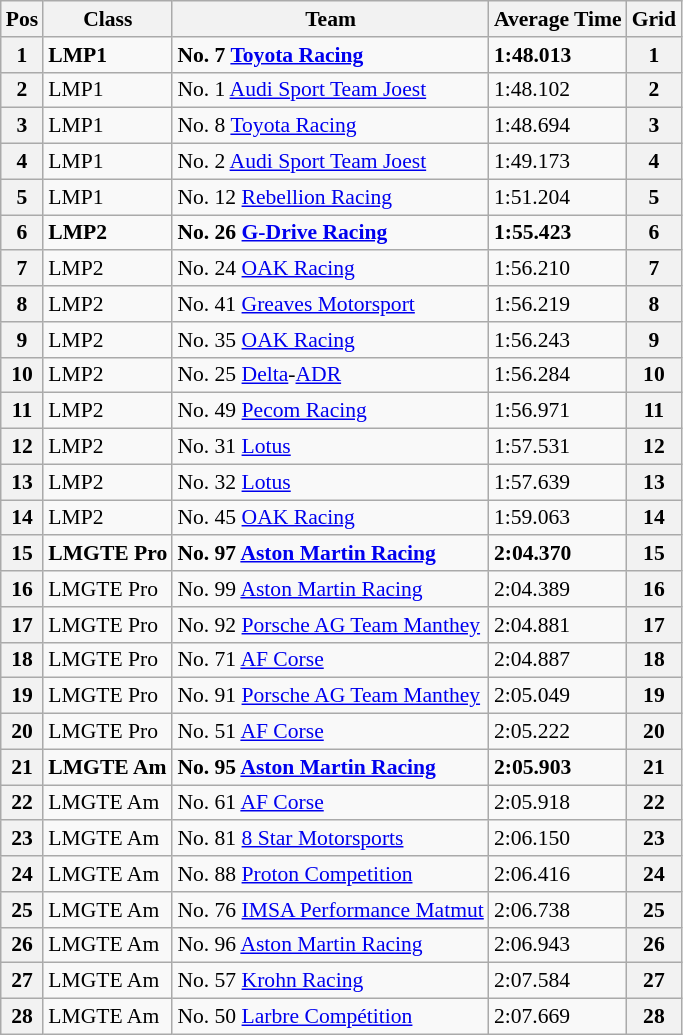<table class="wikitable" style="font-size: 90%;">
<tr>
<th>Pos</th>
<th>Class</th>
<th>Team</th>
<th>Average Time</th>
<th>Grid</th>
</tr>
<tr style="font-weight:bold">
<th>1</th>
<td>LMP1</td>
<td>No. 7 <a href='#'>Toyota Racing</a></td>
<td>1:48.013</td>
<th>1</th>
</tr>
<tr>
<th>2</th>
<td>LMP1</td>
<td>No. 1 <a href='#'>Audi Sport Team Joest</a></td>
<td>1:48.102</td>
<th>2</th>
</tr>
<tr>
<th>3</th>
<td>LMP1</td>
<td>No. 8 <a href='#'>Toyota Racing</a></td>
<td>1:48.694</td>
<th>3</th>
</tr>
<tr>
<th>4</th>
<td>LMP1</td>
<td>No. 2 <a href='#'>Audi Sport Team Joest</a></td>
<td>1:49.173</td>
<th>4</th>
</tr>
<tr>
<th>5</th>
<td>LMP1</td>
<td>No. 12 <a href='#'>Rebellion Racing</a></td>
<td>1:51.204</td>
<th>5</th>
</tr>
<tr style="font-weight:bold">
<th>6</th>
<td>LMP2</td>
<td>No. 26 <a href='#'>G-Drive Racing</a></td>
<td>1:55.423</td>
<th>6</th>
</tr>
<tr>
<th>7</th>
<td>LMP2</td>
<td>No. 24 <a href='#'>OAK Racing</a></td>
<td>1:56.210</td>
<th>7</th>
</tr>
<tr>
<th>8</th>
<td>LMP2</td>
<td>No. 41 <a href='#'>Greaves Motorsport</a></td>
<td>1:56.219</td>
<th>8</th>
</tr>
<tr>
<th>9</th>
<td>LMP2</td>
<td>No. 35 <a href='#'>OAK Racing</a></td>
<td>1:56.243</td>
<th>9</th>
</tr>
<tr>
<th>10</th>
<td>LMP2</td>
<td>No. 25 <a href='#'>Delta</a>-<a href='#'>ADR</a></td>
<td>1:56.284</td>
<th>10</th>
</tr>
<tr>
<th>11</th>
<td>LMP2</td>
<td>No. 49 <a href='#'>Pecom Racing</a></td>
<td>1:56.971</td>
<th>11</th>
</tr>
<tr>
<th>12</th>
<td>LMP2</td>
<td>No. 31 <a href='#'>Lotus</a></td>
<td>1:57.531</td>
<th>12</th>
</tr>
<tr>
<th>13</th>
<td>LMP2</td>
<td>No. 32 <a href='#'>Lotus</a></td>
<td>1:57.639</td>
<th>13</th>
</tr>
<tr>
<th>14</th>
<td>LMP2</td>
<td>No. 45 <a href='#'>OAK Racing</a></td>
<td>1:59.063</td>
<th>14</th>
</tr>
<tr style="font-weight:bold">
<th>15</th>
<td>LMGTE Pro</td>
<td>No. 97 <a href='#'>Aston Martin Racing</a></td>
<td>2:04.370</td>
<th>15</th>
</tr>
<tr>
<th>16</th>
<td>LMGTE Pro</td>
<td>No. 99 <a href='#'>Aston Martin Racing</a></td>
<td>2:04.389</td>
<th>16</th>
</tr>
<tr>
<th>17</th>
<td>LMGTE Pro</td>
<td>No. 92 <a href='#'>Porsche AG Team Manthey</a></td>
<td>2:04.881</td>
<th>17</th>
</tr>
<tr>
<th>18</th>
<td>LMGTE Pro</td>
<td>No. 71 <a href='#'>AF Corse</a></td>
<td>2:04.887</td>
<th>18</th>
</tr>
<tr>
<th>19</th>
<td>LMGTE Pro</td>
<td>No. 91 <a href='#'>Porsche AG Team Manthey</a></td>
<td>2:05.049</td>
<th>19</th>
</tr>
<tr>
<th>20</th>
<td>LMGTE Pro</td>
<td>No. 51 <a href='#'>AF Corse</a></td>
<td>2:05.222</td>
<th>20</th>
</tr>
<tr style="font-weight:bold">
<th>21</th>
<td>LMGTE Am</td>
<td>No. 95 <a href='#'>Aston Martin Racing</a></td>
<td>2:05.903</td>
<th>21</th>
</tr>
<tr>
<th>22</th>
<td>LMGTE Am</td>
<td>No. 61 <a href='#'>AF Corse</a></td>
<td>2:05.918</td>
<th>22</th>
</tr>
<tr>
<th>23</th>
<td>LMGTE Am</td>
<td>No. 81 <a href='#'>8 Star Motorsports</a></td>
<td>2:06.150</td>
<th>23</th>
</tr>
<tr>
<th>24</th>
<td>LMGTE Am</td>
<td>No. 88 <a href='#'>Proton Competition</a></td>
<td>2:06.416</td>
<th>24</th>
</tr>
<tr>
<th>25</th>
<td>LMGTE Am</td>
<td>No. 76 <a href='#'>IMSA Performance Matmut</a></td>
<td>2:06.738</td>
<th>25</th>
</tr>
<tr>
<th>26</th>
<td>LMGTE Am</td>
<td>No. 96 <a href='#'>Aston Martin Racing</a></td>
<td>2:06.943</td>
<th>26</th>
</tr>
<tr>
<th>27</th>
<td>LMGTE Am</td>
<td>No. 57 <a href='#'>Krohn Racing</a></td>
<td>2:07.584</td>
<th>27</th>
</tr>
<tr>
<th>28</th>
<td>LMGTE Am</td>
<td>No. 50 <a href='#'>Larbre Compétition</a></td>
<td>2:07.669</td>
<th>28</th>
</tr>
</table>
